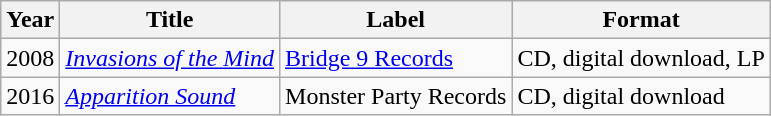<table class="wikitable sortable">
<tr>
<th>Year</th>
<th>Title</th>
<th>Label</th>
<th>Format</th>
</tr>
<tr>
<td>2008</td>
<td><em><a href='#'>Invasions of the Mind</a></em></td>
<td><a href='#'>Bridge 9 Records</a></td>
<td>CD, digital download, LP</td>
</tr>
<tr>
<td>2016</td>
<td><em><a href='#'>Apparition Sound</a></em></td>
<td>Monster Party Records</td>
<td>CD, digital download</td>
</tr>
</table>
